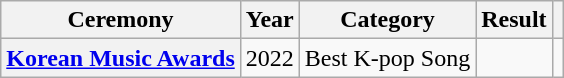<table class="wikitable plainrowheaders">
<tr>
<th scope="col">Ceremony </th>
<th scope="col">Year</th>
<th scope="col">Category </th>
<th scope="col">Result</th>
<th scope="col" class="unsortable"></th>
</tr>
<tr>
<th scope="row"><a href='#'>Korean Music Awards</a></th>
<td style="text-align:center">2022</td>
<td>Best K-pop Song</td>
<td></td>
<td style="text-align:center"></td>
</tr>
</table>
